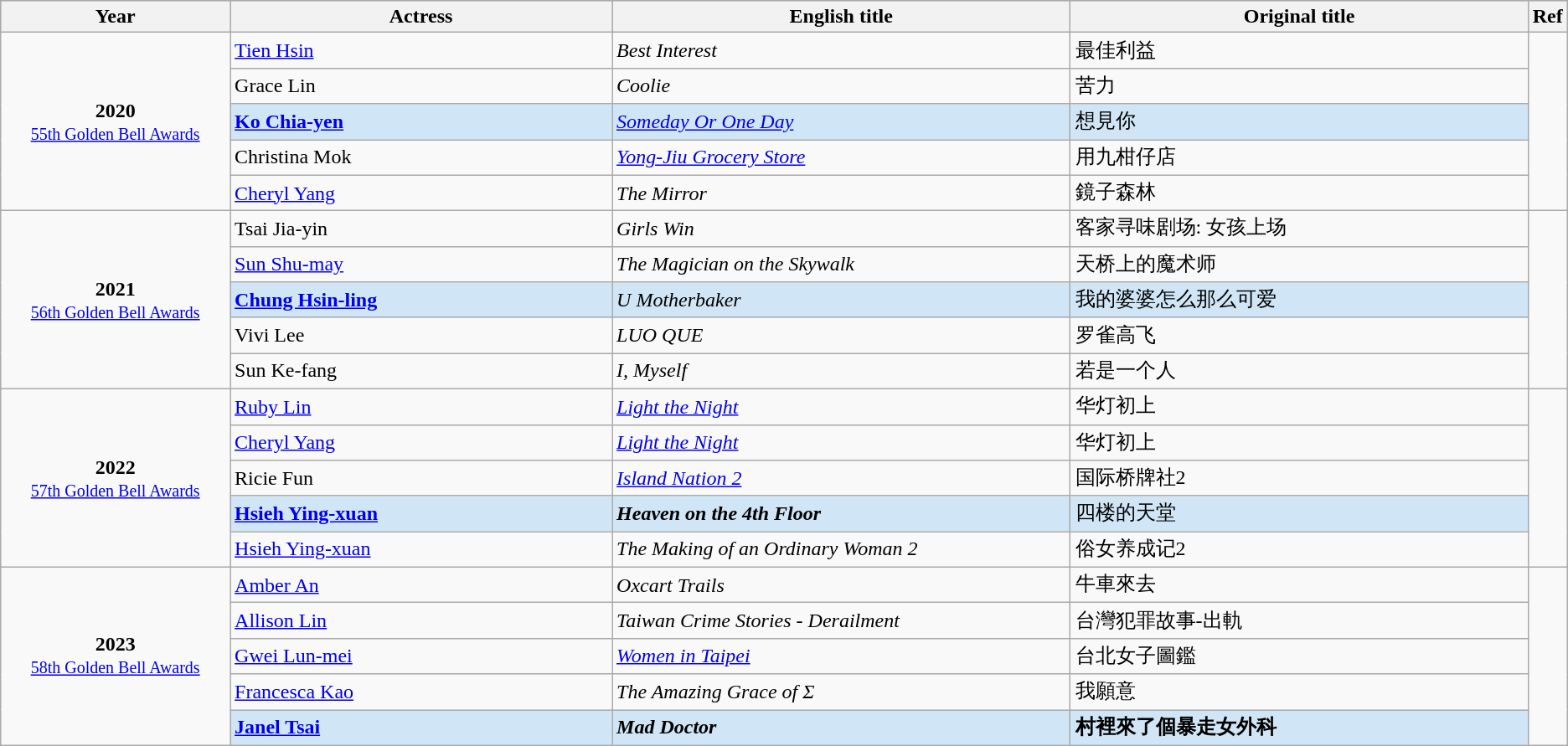<table class="wikitable">
<tr style="background:#bebebe;">
<th style="width:15%;">Year</th>
<th style="width:25%;">Actress</th>
<th style="width:30%;">English title</th>
<th style="width:30%;">Original title</th>
<th style="width:2%;">Ref</th>
</tr>
<tr>
<td rowspan=5 style="text-align:center"><strong>2020</strong> <br> <small><a href='#'>55th Golden Bell Awards</a></small></td>
<td><a href='#'>Tien Hsin</a></td>
<td><em>Best Interest</em></td>
<td>最佳利益</td>
<td rowspan=5></td>
</tr>
<tr>
<td>Grace Lin</td>
<td><em>Coolie</em></td>
<td>苦力</td>
</tr>
<tr style="background:#d0e5f5;">
<td><strong><a href='#'>Ko Chia-yen</a></strong></td>
<td><em><a href='#'>Someday Or One Day</a></em></td>
<td>想見你</td>
</tr>
<tr>
<td>Christina Mok</td>
<td><em><a href='#'>Yong-Jiu Grocery Store</a></em></td>
<td>用九柑仔店</td>
</tr>
<tr>
<td><a href='#'>Cheryl Yang</a></td>
<td><em>The Mirror</em></td>
<td>鏡子森林</td>
</tr>
<tr>
<td rowspan=5 style="text-align:center"><strong>2021</strong> <br> <small><a href='#'>56th Golden Bell Awards</a></small></td>
<td>Tsai Jia-yin</td>
<td><em>Girls Win</em></td>
<td>客家寻味剧场: 女孩上场</td>
<td rowspan=5></td>
</tr>
<tr>
<td><a href='#'>Sun Shu-may</a></td>
<td><em>The Magician on the Skywalk</em></td>
<td>天桥上的魔术师</td>
</tr>
<tr style="background:#d0e5f5;">
<td><strong><a href='#'>Chung Hsin-ling</a></strong></td>
<td><em>U Motherbaker</em></td>
<td>我的婆婆怎么那么可爱</td>
</tr>
<tr>
<td>Vivi Lee</td>
<td><em>LUO QUE</em></td>
<td>罗雀高飞</td>
</tr>
<tr>
<td>Sun Ke-fang</td>
<td><em>I, Myself</em></td>
<td>若是一个人</td>
</tr>
<tr>
<td rowspan=5 style="text-align:center"><strong>2022</strong> <br> <small><a href='#'>57th Golden Bell Awards</a></small></td>
<td><a href='#'>Ruby Lin</a></td>
<td><em><a href='#'>Light the Night</a></em></td>
<td>华灯初上</td>
<td rowspan=5></td>
</tr>
<tr>
<td><a href='#'>Cheryl Yang</a></td>
<td><em><a href='#'>Light the Night</a></em></td>
<td>华灯初上</td>
</tr>
<tr>
<td>Ricie Fun</td>
<td><em><a href='#'>Island Nation 2</a></em></td>
<td>国际桥牌社2</td>
</tr>
<tr style="background:#d0e5f5;">
<td><strong><a href='#'>Hsieh Ying-xuan</a></strong></td>
<td><strong><em>Heaven on the 4th Floor</em></strong></td>
<td>四楼的天堂</td>
</tr>
<tr>
<td><a href='#'>Hsieh Ying-xuan</a></td>
<td><em>The Making of an Ordinary Woman 2</em></td>
<td>俗女养成记2</td>
</tr>
<tr>
<td rowspan=5 style="text-align:center"><strong>2023</strong> <br> <small><a href='#'>58th Golden Bell Awards</a></small></td>
<td><a href='#'>Amber An</a></td>
<td><em>Oxcart Trails</em></td>
<td>牛車來去</td>
<td rowspan=5></td>
</tr>
<tr>
<td><a href='#'>Allison Lin</a></td>
<td><em>Taiwan Crime Stories - Derailment</em></td>
<td>台灣犯罪故事-出軌</td>
</tr>
<tr>
<td><a href='#'>Gwei Lun-mei</a></td>
<td><em><a href='#'>Women in Taipei</a></em></td>
<td>台北女子圖鑑</td>
</tr>
<tr>
<td><a href='#'>Francesca Kao</a></td>
<td><em>The Amazing Grace of Σ</em></td>
<td>我願意</td>
</tr>
<tr style="background:#d0e5f5;">
<td><strong><a href='#'>Janel Tsai</a></strong></td>
<td><strong><em>Mad Doctor</em></strong></td>
<td><strong>村裡來了個暴走女外科</strong></td>
</tr>
</table>
